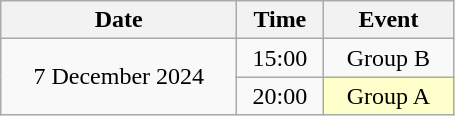<table class = "wikitable" style="text-align:center;">
<tr>
<th width=150>Date</th>
<th width=50>Time</th>
<th width=80>Event</th>
</tr>
<tr>
<td rowspan=2>7 December 2024</td>
<td>15:00</td>
<td>Group B</td>
</tr>
<tr>
<td>20:00</td>
<td bgcolor=ffffcc>Group A</td>
</tr>
</table>
